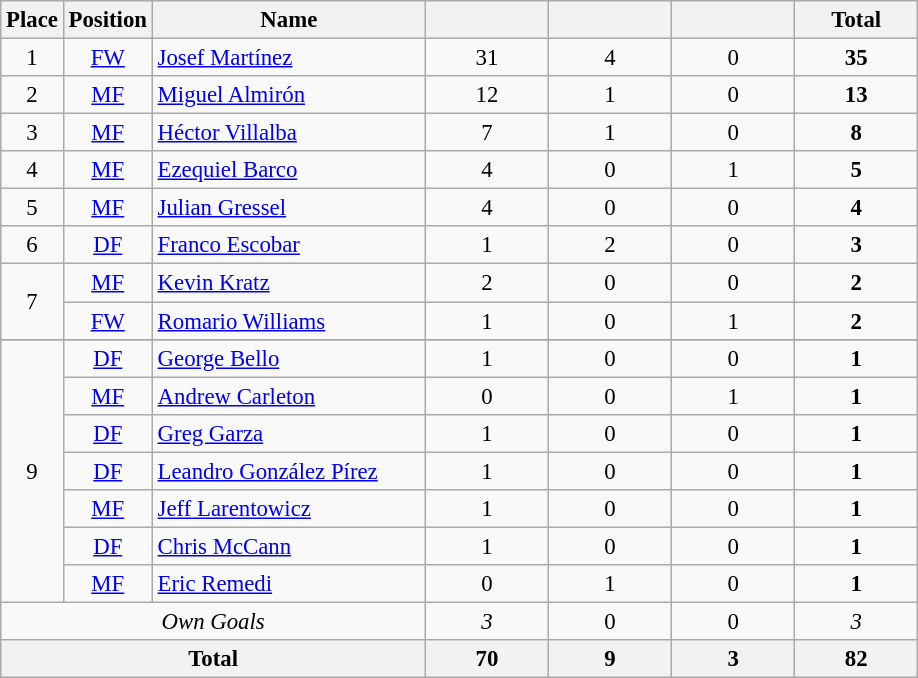<table class="wikitable" style="font-size: 95%; text-align: center">
<tr>
<th width=30>Place</th>
<th width=30>Position</th>
<th width=175>Name</th>
<th width=75></th>
<th width=75></th>
<th width=75></th>
<th width=75><strong>Total</strong></th>
</tr>
<tr>
<td>1</td>
<td><a href='#'>FW</a></td>
<td align=left> <a href='#'>Josef Martínez</a></td>
<td>31</td>
<td>4</td>
<td>0</td>
<td><strong>35</strong></td>
</tr>
<tr>
<td>2</td>
<td><a href='#'>MF</a></td>
<td align=left> <a href='#'>Miguel Almirón</a></td>
<td>12</td>
<td>1</td>
<td>0</td>
<td><strong>13</strong></td>
</tr>
<tr>
<td>3</td>
<td><a href='#'>MF</a></td>
<td align=left> <a href='#'>Héctor Villalba</a></td>
<td>7</td>
<td>1</td>
<td>0</td>
<td><strong>8</strong></td>
</tr>
<tr>
<td>4</td>
<td><a href='#'>MF</a></td>
<td align=left> <a href='#'>Ezequiel Barco</a></td>
<td>4</td>
<td>0</td>
<td>1</td>
<td><strong>5</strong></td>
</tr>
<tr>
<td>5</td>
<td><a href='#'>MF</a></td>
<td align=left> <a href='#'>Julian Gressel</a></td>
<td>4</td>
<td>0</td>
<td>0</td>
<td><strong>4</strong></td>
</tr>
<tr>
<td>6</td>
<td><a href='#'>DF</a></td>
<td align=left> <a href='#'>Franco Escobar</a></td>
<td>1</td>
<td>2</td>
<td>0</td>
<td><strong>3</strong></td>
</tr>
<tr>
<td rowspan="2">7</td>
<td><a href='#'>MF</a></td>
<td align=left> <a href='#'>Kevin Kratz</a></td>
<td>2</td>
<td>0</td>
<td>0</td>
<td><strong>2</strong></td>
</tr>
<tr>
<td><a href='#'>FW</a></td>
<td align=left> <a href='#'>Romario Williams</a></td>
<td>1</td>
<td>0</td>
<td>1</td>
<td><strong>2</strong></td>
</tr>
<tr>
</tr>
<tr>
<td rowspan="7">9</td>
<td><a href='#'>DF</a></td>
<td align=left> <a href='#'>George Bello</a></td>
<td>1</td>
<td>0</td>
<td>0</td>
<td><strong>1</strong></td>
</tr>
<tr>
<td><a href='#'>MF</a></td>
<td align=left> <a href='#'>Andrew Carleton</a></td>
<td>0</td>
<td>0</td>
<td>1</td>
<td><strong>1</strong></td>
</tr>
<tr>
<td><a href='#'>DF</a></td>
<td align=left> <a href='#'>Greg Garza</a></td>
<td>1</td>
<td>0</td>
<td>0</td>
<td><strong>1</strong></td>
</tr>
<tr>
<td><a href='#'>DF</a></td>
<td align=left> <a href='#'>Leandro González Pírez</a></td>
<td>1</td>
<td>0</td>
<td>0</td>
<td><strong>1</strong></td>
</tr>
<tr>
<td><a href='#'>MF</a></td>
<td align=left> <a href='#'>Jeff Larentowicz</a></td>
<td>1</td>
<td>0</td>
<td>0</td>
<td><strong>1</strong></td>
</tr>
<tr>
<td><a href='#'>DF</a></td>
<td align=left> <a href='#'>Chris McCann</a></td>
<td>1</td>
<td>0</td>
<td>0</td>
<td><strong>1</strong></td>
</tr>
<tr>
<td><a href='#'>MF</a></td>
<td align=left> <a href='#'>Eric Remedi</a></td>
<td>0</td>
<td>1</td>
<td>0</td>
<td><strong>1</strong></td>
</tr>
<tr>
<td colspan="3"><em>Own Goals</em></td>
<td><em>3</em></td>
<td>0</td>
<td>0</td>
<td><em>3</em></td>
</tr>
<tr>
<th colspan="3">Total</th>
<th>70</th>
<th>9</th>
<th>3</th>
<th>82</th>
</tr>
</table>
